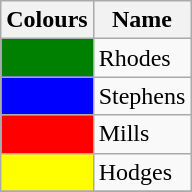<table class="wikitable">
<tr>
<th>Colours</th>
<th>Name</th>
</tr>
<tr>
<td style="background:Green;"></td>
<td>Rhodes</td>
</tr>
<tr>
<td style="background:Blue;"></td>
<td>Stephens</td>
</tr>
<tr>
<td style="background:Red;"></td>
<td>Mills</td>
</tr>
<tr>
<td style="background:Yellow;"></td>
<td>Hodges</td>
</tr>
<tr>
</tr>
</table>
